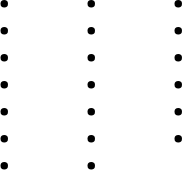<table>
<tr>
<td valign="top" width=25%><br><ul><li></li><li></li><li></li><li></li><li></li><li></li><li></li></ul></td>
<td valign="top" width=25%><br><ul><li></li><li></li><li></li><li></li><li></li><li></li><li></li></ul></td>
<td valign="top" width=25%><br><ul><li></li><li></li><li></li><li></li><li></li><li></li></ul></td>
</tr>
</table>
